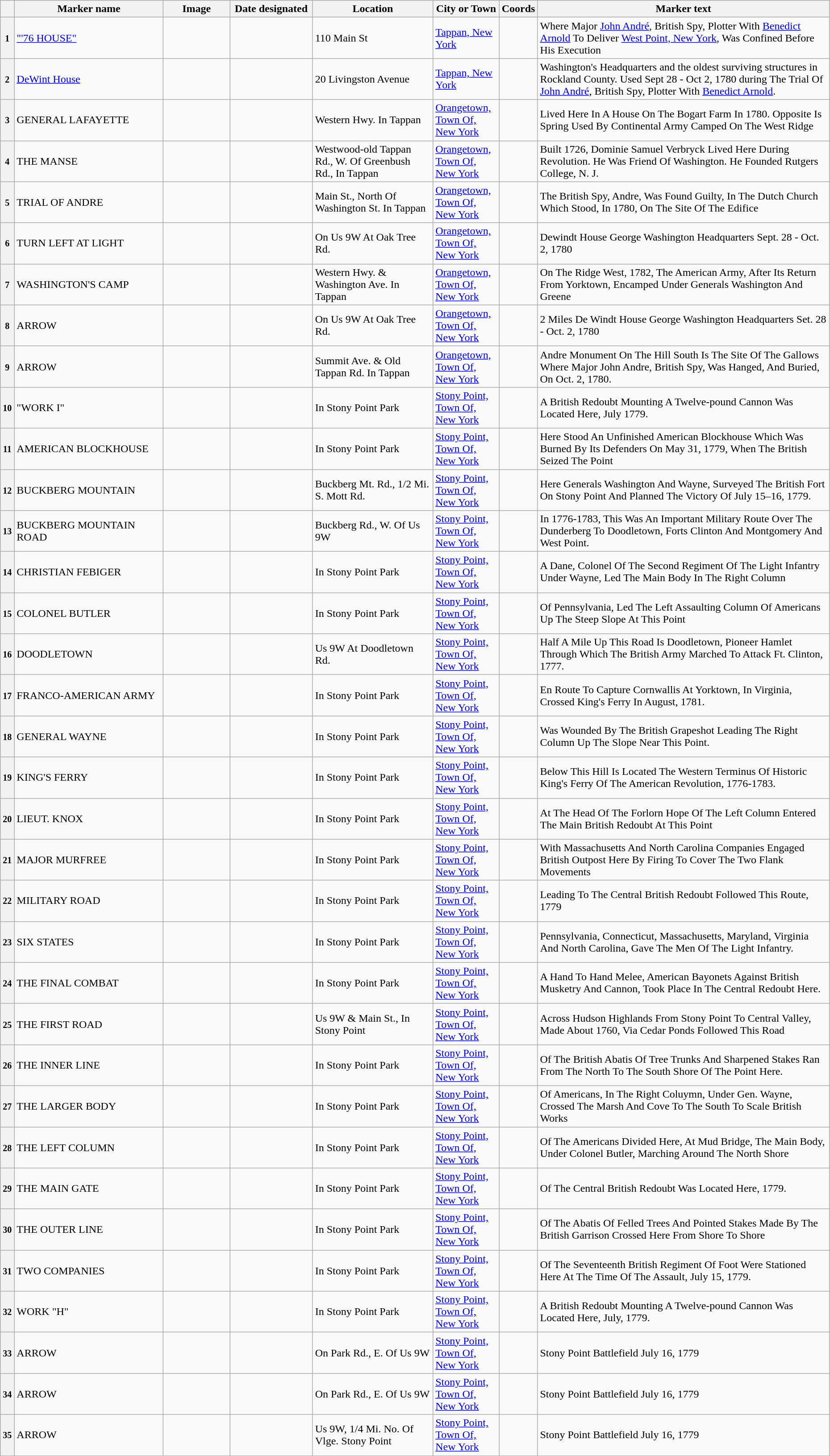<table class="wikitable sortable" style="width:98%">
<tr>
<th></th>
<th width = 18% ><strong>Marker name</strong></th>
<th width = 8% class="unsortable" ><strong>Image</strong></th>
<th width = 10% ><strong>Date designated</strong></th>
<th><strong>Location</strong></th>
<th width = 8% ><strong>City or Town</strong></th>
<th><strong>Coords</strong></th>
<th class="unsortable" ><strong>Marker text</strong></th>
</tr>
<tr ->
<th><small>1</small></th>
<td><a href='#'>"'76 HOUSE"</a></td>
<td></td>
<td></td>
<td>110 Main St</td>
<td><a href='#'>Tappan, New York</a></td>
<td></td>
<td>Where Major <a href='#'>John André</a>, British Spy, Plotter With <a href='#'>Benedict Arnold</a> To Deliver <a href='#'>West Point, New York</a>, Was Confined Before His Execution</td>
</tr>
<tr ->
<th><small>2</small></th>
<td><a href='#'>DeWint House</a></td>
<td></td>
<td></td>
<td>20 Livingston Avenue</td>
<td><a href='#'>Tappan, New York</a></td>
<td></td>
<td>Washington's Headquarters and the oldest surviving structures in Rockland County. Used Sept 28 - Oct 2, 1780 during The Trial Of <a href='#'>John André</a>, British Spy, Plotter With <a href='#'>Benedict Arnold</a>.</td>
</tr>
<tr ->
<th><small>3</small></th>
<td>GENERAL LAFAYETTE</td>
<td></td>
<td></td>
<td>Western Hwy. In Tappan</td>
<td><a href='#'>Orangetown, Town Of, New York</a></td>
<td></td>
<td>Lived Here In A House On The Bogart Farm In 1780. Opposite Is Spring Used By Continental Army Camped On The West Ridge</td>
</tr>
<tr ->
<th><small>4</small></th>
<td>THE MANSE</td>
<td></td>
<td></td>
<td>Westwood-old Tappan Rd., W. Of Greenbush Rd., In Tappan</td>
<td><a href='#'>Orangetown, Town Of, New York</a></td>
<td></td>
<td>Built 1726, Dominie Samuel Verbryck Lived Here During Revolution. He Was Friend Of Washington. He Founded Rutgers College, N. J.</td>
</tr>
<tr ->
<th><small>5</small></th>
<td>TRIAL OF ANDRE</td>
<td></td>
<td></td>
<td>Main St., North Of Washington St. In Tappan</td>
<td><a href='#'>Orangetown, Town Of, New York</a></td>
<td></td>
<td>The British Spy, Andre, Was Found Guilty, In The Dutch Church Which Stood, In 1780, On The Site Of The Edifice</td>
</tr>
<tr ->
<th><small>6</small></th>
<td>TURN LEFT AT LIGHT</td>
<td></td>
<td></td>
<td>On Us 9W At Oak Tree Rd.</td>
<td><a href='#'>Orangetown, Town Of, New York</a></td>
<td></td>
<td>Dewindt House George Washington Headquarters Sept. 28 - Oct. 2, 1780</td>
</tr>
<tr ->
<th><small>7</small></th>
<td>WASHINGTON'S CAMP</td>
<td></td>
<td></td>
<td>Western Hwy. & Washington Ave. In Tappan</td>
<td><a href='#'>Orangetown, Town Of, New York</a></td>
<td></td>
<td>On The Ridge West, 1782, The American Army, After Its Return From Yorktown, Encamped Under Generals Washington And Greene</td>
</tr>
<tr ->
<th><small>8</small></th>
<td>ARROW</td>
<td></td>
<td></td>
<td>On Us 9W At Oak Tree Rd.</td>
<td><a href='#'>Orangetown, Town Of, New York</a></td>
<td></td>
<td>2 Miles De Windt House George Washington Headquarters Set. 28 - Oct. 2, 1780</td>
</tr>
<tr ->
<th><small>9</small></th>
<td>ARROW</td>
<td></td>
<td></td>
<td>Summit Ave. & Old Tappan Rd. In Tappan</td>
<td><a href='#'>Orangetown, Town Of, New York</a></td>
<td></td>
<td>Andre Monument On The Hill South Is The Site Of The Gallows Where Major John Andre, British Spy, Was Hanged, And Buried, On Oct. 2, 1780.</td>
</tr>
<tr ->
<th><small>10</small></th>
<td>"WORK I"</td>
<td></td>
<td></td>
<td>In Stony Point Park</td>
<td><a href='#'>Stony Point, Town Of, New York</a></td>
<td></td>
<td>A British Redoubt Mounting A Twelve-pound Cannon Was Located Here, July 1779.</td>
</tr>
<tr ->
<th><small>11</small></th>
<td>AMERICAN BLOCKHOUSE</td>
<td></td>
<td></td>
<td>In Stony Point Park</td>
<td><a href='#'>Stony Point, Town Of, New York</a></td>
<td></td>
<td>Here Stood An Unfinished American Blockhouse Which Was Burned By Its Defenders On May 31, 1779, When The British Seized The Point</td>
</tr>
<tr ->
<th><small>12</small></th>
<td>BUCKBERG MOUNTAIN</td>
<td></td>
<td></td>
<td>Buckberg Mt. Rd., 1/2 Mi. S. Mott Rd.</td>
<td><a href='#'>Stony Point, Town Of, New York</a></td>
<td></td>
<td>Here Generals Washington And Wayne, Surveyed The British Fort On Stony Point And Planned The Victory Of July 15–16, 1779.</td>
</tr>
<tr ->
<th><small>13</small></th>
<td>BUCKBERG MOUNTAIN ROAD</td>
<td></td>
<td></td>
<td>Buckberg Rd., W. Of Us 9W</td>
<td><a href='#'>Stony Point, Town Of, New York</a></td>
<td></td>
<td>In 1776-1783, This Was An Important Military Route Over The Dunderberg To Doodletown, Forts Clinton And Montgomery And West Point.</td>
</tr>
<tr ->
<th><small>14</small></th>
<td>CHRISTIAN FEBIGER</td>
<td></td>
<td></td>
<td>In Stony Point Park</td>
<td><a href='#'>Stony Point, Town Of, New York</a></td>
<td></td>
<td>A Dane, Colonel Of The Second Regiment Of The Light Infantry Under Wayne, Led The Main Body In The Right Column</td>
</tr>
<tr ->
<th><small>15</small></th>
<td>COLONEL BUTLER</td>
<td></td>
<td></td>
<td>In Stony Point Park</td>
<td><a href='#'>Stony Point, Town Of, New York</a></td>
<td></td>
<td>Of Pennsylvania, Led The Left Assaulting Column Of Americans Up The Steep Slope At This Point</td>
</tr>
<tr ->
<th><small>16</small></th>
<td>DOODLETOWN</td>
<td></td>
<td></td>
<td>Us 9W At Doodletown Rd.</td>
<td><a href='#'>Stony Point, Town Of, New York</a></td>
<td></td>
<td>Half A Mile Up This Road Is Doodletown, Pioneer Hamlet Through Which The British Army Marched To Attack Ft. Clinton, 1777.</td>
</tr>
<tr ->
<th><small>17</small></th>
<td>FRANCO-AMERICAN ARMY</td>
<td></td>
<td></td>
<td>In Stony Point Park</td>
<td><a href='#'>Stony Point, Town Of, New York</a></td>
<td></td>
<td>En Route To Capture Cornwallis At Yorktown, In Virginia, Crossed King's Ferry In August, 1781.</td>
</tr>
<tr ->
<th><small>18</small></th>
<td>GENERAL WAYNE</td>
<td></td>
<td></td>
<td>In Stony Point Park</td>
<td><a href='#'>Stony Point, Town Of, New York</a></td>
<td></td>
<td>Was Wounded By The British Grapeshot Leading The Right Column Up The Slope Near This Point.</td>
</tr>
<tr ->
<th><small>19</small></th>
<td>KING'S FERRY</td>
<td></td>
<td></td>
<td>In Stony Point Park</td>
<td><a href='#'>Stony Point, Town Of, New York</a></td>
<td></td>
<td>Below This Hill Is Located The Western Terminus Of Historic King's Ferry Of The American Revolution, 1776-1783.</td>
</tr>
<tr ->
<th><small>20</small></th>
<td>LIEUT. KNOX</td>
<td></td>
<td></td>
<td>In Stony Point Park</td>
<td><a href='#'>Stony Point, Town Of, New York</a></td>
<td></td>
<td>At The Head Of The Forlorn Hope Of The Left Column Entered The Main British Redoubt At This Point</td>
</tr>
<tr ->
<th><small>21</small></th>
<td>MAJOR MURFREE</td>
<td></td>
<td></td>
<td>In Stony Point Park</td>
<td><a href='#'>Stony Point, Town Of, New York</a></td>
<td></td>
<td>With Massachusetts And North Carolina Companies Engaged British Outpost Here By Firing To Cover The Two Flank Movements</td>
</tr>
<tr ->
<th><small>22</small></th>
<td>MILITARY ROAD</td>
<td></td>
<td></td>
<td>In Stony Point Park</td>
<td><a href='#'>Stony Point, Town Of, New York</a></td>
<td></td>
<td>Leading To The Central British Redoubt Followed This Route, 1779</td>
</tr>
<tr ->
<th><small>23</small></th>
<td>SIX STATES</td>
<td></td>
<td></td>
<td>In Stony Point Park</td>
<td><a href='#'>Stony Point, Town Of, New York</a></td>
<td></td>
<td>Pennsylvania, Connecticut, Massachusetts, Maryland, Virginia And North Carolina, Gave The Men Of The Light Infantry.</td>
</tr>
<tr ->
<th><small>24</small></th>
<td>THE FINAL COMBAT</td>
<td></td>
<td></td>
<td>In Stony Point Park</td>
<td><a href='#'>Stony Point, Town Of, New York</a></td>
<td></td>
<td>A Hand To Hand Melee, American Bayonets Against British Musketry And Cannon, Took Place In The Central Redoubt Here.</td>
</tr>
<tr ->
<th><small>25</small></th>
<td>THE FIRST ROAD</td>
<td></td>
<td></td>
<td>Us 9W & Main St., In Stony Point</td>
<td><a href='#'>Stony Point, Town Of, New York</a></td>
<td></td>
<td>Across Hudson Highlands From Stony Point To Central Valley, Made About 1760, Via Cedar Ponds Followed This Road</td>
</tr>
<tr ->
<th><small>26</small></th>
<td>THE INNER LINE</td>
<td></td>
<td></td>
<td>In Stony Point Park</td>
<td><a href='#'>Stony Point, Town Of, New York</a></td>
<td></td>
<td>Of The British Abatis Of Tree Trunks And Sharpened Stakes Ran From The North To The South Shore Of The Point Here.</td>
</tr>
<tr ->
<th><small>27</small></th>
<td>THE LARGER BODY</td>
<td></td>
<td></td>
<td>In Stony Point Park</td>
<td><a href='#'>Stony Point, Town Of, New York</a></td>
<td></td>
<td>Of Americans, In The Right Coluymn, Under Gen. Wayne, Crossed The Marsh And Cove To The South To Scale British Works</td>
</tr>
<tr ->
<th><small>28</small></th>
<td>THE LEFT COLUMN</td>
<td></td>
<td></td>
<td>In Stony Point Park</td>
<td><a href='#'>Stony Point, Town Of, New York</a></td>
<td></td>
<td>Of The Americans Divided Here, At Mud Bridge, The Main Body, Under Colonel Butler, Marching Around The North Shore</td>
</tr>
<tr ->
<th><small>29</small></th>
<td>THE MAIN GATE</td>
<td></td>
<td></td>
<td>In Stony Point Park</td>
<td><a href='#'>Stony Point, Town Of, New York</a></td>
<td></td>
<td>Of The Central British Redoubt Was Located Here, 1779.</td>
</tr>
<tr ->
<th><small>30</small></th>
<td>THE OUTER LINE</td>
<td></td>
<td></td>
<td>In Stony Point Park</td>
<td><a href='#'>Stony Point, Town Of, New York</a></td>
<td></td>
<td>Of The Abatis Of Felled Trees And Pointed Stakes Made By The British Garrison Crossed Here From Shore To Shore</td>
</tr>
<tr ->
<th><small>31</small></th>
<td>TWO COMPANIES</td>
<td></td>
<td></td>
<td>In Stony Point Park</td>
<td><a href='#'>Stony Point, Town Of, New York</a></td>
<td></td>
<td>Of The Seventeenth British Regiment Of Foot Were Stationed Here At The Time Of The Assault, July 15, 1779.</td>
</tr>
<tr ->
<th><small>32</small></th>
<td>WORK "H"</td>
<td></td>
<td></td>
<td>In Stony Point Park</td>
<td><a href='#'>Stony Point, Town Of, New York</a></td>
<td></td>
<td>A British Redoubt Mounting A Twelve-pound Cannon Was Located Here, July, 1779.</td>
</tr>
<tr ->
<th><small>33</small></th>
<td>ARROW</td>
<td></td>
<td></td>
<td>On Park Rd., E. Of Us 9W</td>
<td><a href='#'>Stony Point, Town Of, New York</a></td>
<td></td>
<td>Stony Point Battlefield July 16, 1779</td>
</tr>
<tr ->
<th><small>34</small></th>
<td>ARROW</td>
<td></td>
<td></td>
<td>On Park Rd., E. Of Us 9W</td>
<td><a href='#'>Stony Point, Town Of, New York</a></td>
<td></td>
<td>Stony Point Battlefield July 16, 1779</td>
</tr>
<tr ->
<th><small>35</small></th>
<td>ARROW</td>
<td></td>
<td></td>
<td>Us 9W, 1/4 Mi. No. Of Vlge. Stony Point</td>
<td><a href='#'>Stony Point, Town Of, New York</a></td>
<td></td>
<td>Stony Point Battlefield July 16, 1779</td>
</tr>
<tr ->
</tr>
</table>
